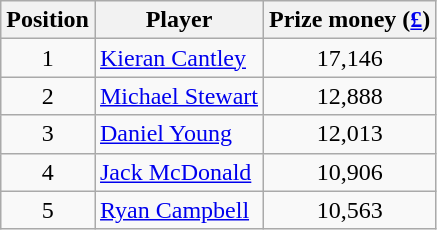<table class=wikitable>
<tr>
<th>Position</th>
<th>Player</th>
<th>Prize money (<a href='#'>£</a>)</th>
</tr>
<tr>
<td align=center>1</td>
<td> <a href='#'>Kieran Cantley</a></td>
<td align=center>17,146</td>
</tr>
<tr>
<td align=center>2</td>
<td> <a href='#'>Michael Stewart</a></td>
<td align=center>12,888</td>
</tr>
<tr>
<td align=center>3</td>
<td> <a href='#'>Daniel Young</a></td>
<td align=center>12,013</td>
</tr>
<tr>
<td align=center>4</td>
<td> <a href='#'>Jack McDonald</a></td>
<td align=center>10,906</td>
</tr>
<tr>
<td align=center>5</td>
<td> <a href='#'>Ryan Campbell</a></td>
<td align=center>10,563</td>
</tr>
</table>
